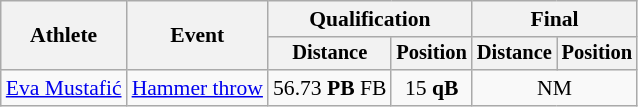<table class=wikitable style="font-size:90%">
<tr>
<th rowspan=2>Athlete</th>
<th rowspan=2>Event</th>
<th colspan=2>Qualification</th>
<th colspan=2>Final</th>
</tr>
<tr style="font-size:95%">
<th>Distance</th>
<th>Position</th>
<th>Distance</th>
<th>Position</th>
</tr>
<tr align=center>
<td align=left><a href='#'>Eva Mustafić</a></td>
<td align=left><a href='#'>Hammer throw</a></td>
<td>56.73	<strong>PB</strong>	FB</td>
<td>15 <strong>qB</strong></td>
<td colspan=2>NM</td>
</tr>
</table>
